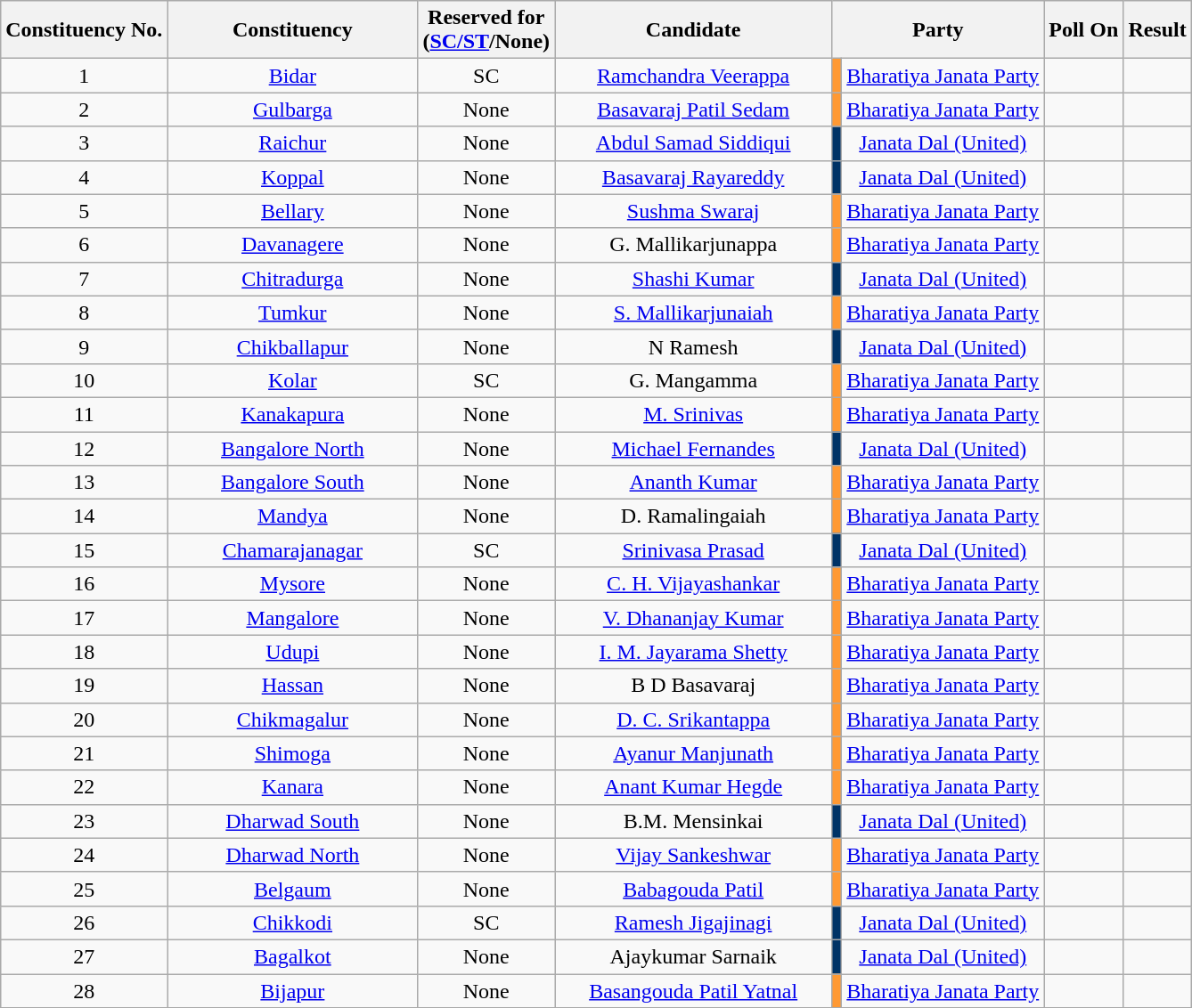<table class="wikitable sortable" style="text-align:center">
<tr>
<th>Constituency No.</th>
<th style="width:180px;">Constituency</th>
<th>Reserved for<br>(<a href='#'>SC/ST</a>/None)</th>
<th style="width:200px;">Candidate</th>
<th colspan="2">Party</th>
<th>Poll On</th>
<th>Result</th>
</tr>
<tr>
<td>1</td>
<td><a href='#'>Bidar</a></td>
<td>SC</td>
<td><a href='#'>Ramchandra Veerappa</a></td>
<td bgcolor=#FF9933></td>
<td><a href='#'>Bharatiya Janata Party</a></td>
<td></td>
<td></td>
</tr>
<tr>
<td>2</td>
<td><a href='#'>Gulbarga</a></td>
<td>None</td>
<td><a href='#'>Basavaraj Patil Sedam</a></td>
<td bgcolor=#FF9933></td>
<td><a href='#'>Bharatiya Janata Party</a></td>
<td></td>
<td></td>
</tr>
<tr>
<td>3</td>
<td><a href='#'>Raichur</a></td>
<td>None</td>
<td><a href='#'>Abdul Samad Siddiqui</a></td>
<td bgcolor=#003366></td>
<td><a href='#'>Janata Dal (United)</a></td>
<td></td>
<td></td>
</tr>
<tr>
<td>4</td>
<td><a href='#'>Koppal</a></td>
<td>None</td>
<td><a href='#'>Basavaraj Rayareddy</a></td>
<td bgcolor=#003366></td>
<td><a href='#'>Janata Dal (United)</a></td>
<td></td>
<td></td>
</tr>
<tr>
<td>5</td>
<td><a href='#'>Bellary</a></td>
<td>None</td>
<td><a href='#'>Sushma Swaraj</a></td>
<td bgcolor=#FF9933></td>
<td><a href='#'>Bharatiya Janata Party</a></td>
<td></td>
<td></td>
</tr>
<tr>
<td>6</td>
<td><a href='#'>Davanagere</a></td>
<td>None</td>
<td>G. Mallikarjunappa</td>
<td bgcolor=#FF9933></td>
<td><a href='#'>Bharatiya Janata Party</a></td>
<td></td>
<td></td>
</tr>
<tr>
<td>7</td>
<td><a href='#'>Chitradurga</a></td>
<td>None</td>
<td><a href='#'>Shashi Kumar</a></td>
<td bgcolor=#003366></td>
<td><a href='#'>Janata Dal (United)</a></td>
<td></td>
<td></td>
</tr>
<tr>
<td>8</td>
<td><a href='#'>Tumkur</a></td>
<td>None</td>
<td><a href='#'>S. Mallikarjunaiah</a></td>
<td bgcolor=#FF9933></td>
<td><a href='#'>Bharatiya Janata Party</a></td>
<td></td>
<td></td>
</tr>
<tr>
<td>9</td>
<td><a href='#'>Chikballapur</a></td>
<td>None</td>
<td>N Ramesh</td>
<td bgcolor=#003366></td>
<td><a href='#'>Janata Dal (United)</a></td>
<td></td>
<td></td>
</tr>
<tr>
<td>10</td>
<td><a href='#'>Kolar</a></td>
<td>SC</td>
<td>G. Mangamma</td>
<td bgcolor=#FF9933></td>
<td><a href='#'>Bharatiya Janata Party</a></td>
<td></td>
<td></td>
</tr>
<tr>
<td>11</td>
<td><a href='#'>Kanakapura</a></td>
<td>None</td>
<td><a href='#'>M. Srinivas</a></td>
<td bgcolor=#FF9933></td>
<td><a href='#'>Bharatiya Janata Party</a></td>
<td></td>
<td></td>
</tr>
<tr>
<td>12</td>
<td><a href='#'>Bangalore North</a></td>
<td>None</td>
<td><a href='#'>Michael Fernandes</a></td>
<td bgcolor=#003366></td>
<td><a href='#'>Janata Dal (United)</a></td>
<td></td>
<td></td>
</tr>
<tr>
<td>13</td>
<td><a href='#'>Bangalore South</a></td>
<td>None</td>
<td><a href='#'>Ananth Kumar</a></td>
<td bgcolor=#FF9933></td>
<td><a href='#'>Bharatiya Janata Party</a></td>
<td></td>
<td></td>
</tr>
<tr>
<td>14</td>
<td><a href='#'>Mandya</a></td>
<td>None</td>
<td>D. Ramalingaiah</td>
<td bgcolor=#FF9933></td>
<td><a href='#'>Bharatiya Janata Party</a></td>
<td></td>
<td></td>
</tr>
<tr>
<td>15</td>
<td><a href='#'>Chamarajanagar</a></td>
<td>SC</td>
<td><a href='#'>Srinivasa Prasad</a></td>
<td bgcolor=#003366></td>
<td><a href='#'>Janata Dal (United)</a></td>
<td></td>
<td></td>
</tr>
<tr>
<td>16</td>
<td><a href='#'>Mysore</a></td>
<td>None</td>
<td><a href='#'>C. H. Vijayashankar</a></td>
<td bgcolor=#FF9933></td>
<td><a href='#'>Bharatiya Janata Party</a></td>
<td></td>
<td></td>
</tr>
<tr>
<td>17</td>
<td><a href='#'>Mangalore</a></td>
<td>None</td>
<td><a href='#'>V. Dhananjay Kumar</a></td>
<td bgcolor=#FF9933></td>
<td><a href='#'>Bharatiya Janata Party</a></td>
<td></td>
<td></td>
</tr>
<tr>
<td>18</td>
<td><a href='#'>Udupi</a></td>
<td>None</td>
<td><a href='#'>I. M. Jayarama Shetty</a></td>
<td bgcolor=#FF9933></td>
<td><a href='#'>Bharatiya Janata Party</a></td>
<td></td>
<td></td>
</tr>
<tr>
<td>19</td>
<td><a href='#'>Hassan</a></td>
<td>None</td>
<td>B D Basavaraj</td>
<td bgcolor=#FF9933></td>
<td><a href='#'>Bharatiya Janata Party</a></td>
<td></td>
<td></td>
</tr>
<tr>
<td>20</td>
<td><a href='#'>Chikmagalur</a></td>
<td>None</td>
<td><a href='#'>D. C. Srikantappa</a></td>
<td bgcolor=#FF9933></td>
<td><a href='#'>Bharatiya Janata Party</a></td>
<td></td>
<td></td>
</tr>
<tr>
<td>21</td>
<td><a href='#'>Shimoga</a></td>
<td>None</td>
<td><a href='#'>Ayanur Manjunath</a></td>
<td bgcolor=#FF9933></td>
<td><a href='#'>Bharatiya Janata Party</a></td>
<td></td>
<td></td>
</tr>
<tr>
<td>22</td>
<td><a href='#'>Kanara</a></td>
<td>None</td>
<td><a href='#'>Anant Kumar Hegde</a></td>
<td bgcolor=#FF9933></td>
<td><a href='#'>Bharatiya Janata Party</a></td>
<td></td>
<td></td>
</tr>
<tr>
<td>23</td>
<td><a href='#'>Dharwad South</a></td>
<td>None</td>
<td>B.M. Mensinkai</td>
<td bgcolor=#003366></td>
<td><a href='#'>Janata Dal (United)</a></td>
<td></td>
<td></td>
</tr>
<tr>
<td>24</td>
<td><a href='#'>Dharwad North</a></td>
<td>None</td>
<td><a href='#'>Vijay Sankeshwar</a></td>
<td bgcolor=#FF9933></td>
<td><a href='#'>Bharatiya Janata Party</a></td>
<td></td>
<td></td>
</tr>
<tr>
<td>25</td>
<td><a href='#'>Belgaum</a></td>
<td>None</td>
<td><a href='#'>Babagouda Patil</a></td>
<td bgcolor=#FF9933></td>
<td><a href='#'>Bharatiya Janata Party</a></td>
<td></td>
<td></td>
</tr>
<tr>
<td>26</td>
<td><a href='#'>Chikkodi</a></td>
<td>SC</td>
<td><a href='#'>Ramesh Jigajinagi</a></td>
<td bgcolor=#003366></td>
<td><a href='#'>Janata Dal (United)</a></td>
<td></td>
<td></td>
</tr>
<tr>
<td>27</td>
<td><a href='#'>Bagalkot</a></td>
<td>None</td>
<td>Ajaykumar Sarnaik</td>
<td bgcolor=#003366></td>
<td><a href='#'>Janata Dal (United)</a></td>
<td></td>
<td></td>
</tr>
<tr>
<td>28</td>
<td><a href='#'>Bijapur</a></td>
<td>None</td>
<td><a href='#'>Basangouda Patil Yatnal</a></td>
<td bgcolor=#FF9933></td>
<td><a href='#'>Bharatiya Janata Party</a></td>
<td></td>
<td></td>
</tr>
<tr>
</tr>
</table>
